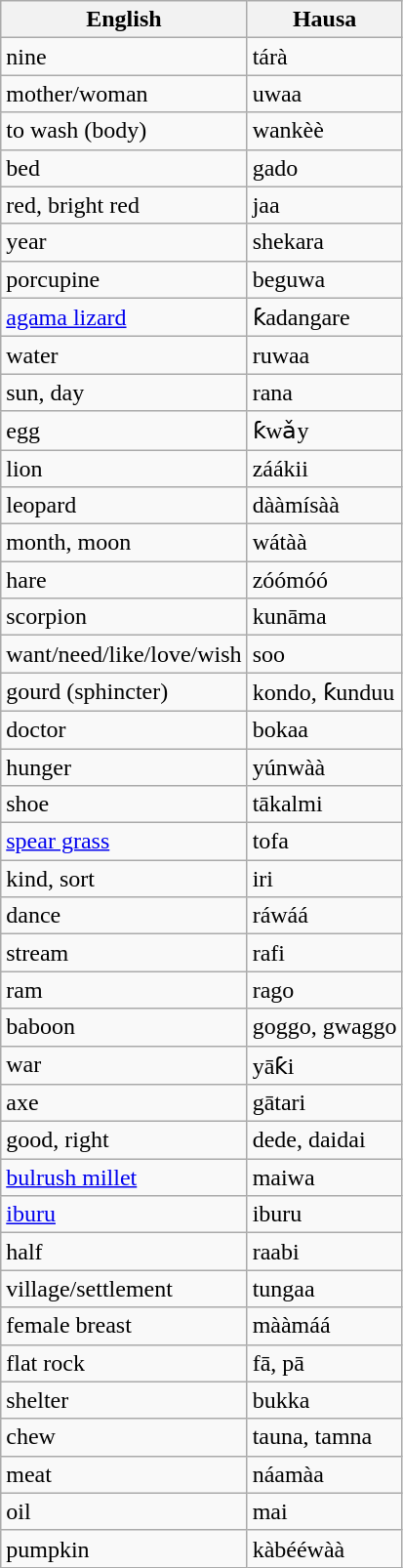<table class="wikitable sortable">
<tr>
<th>English</th>
<th>Hausa</th>
</tr>
<tr>
<td>nine</td>
<td>tárà</td>
</tr>
<tr>
<td>mother/woman</td>
<td>uwaa</td>
</tr>
<tr>
<td>to wash (body)</td>
<td>wankèè</td>
</tr>
<tr>
<td>bed</td>
<td>gado</td>
</tr>
<tr>
<td>red, bright red</td>
<td>jaa</td>
</tr>
<tr>
<td>year</td>
<td>shekara</td>
</tr>
<tr>
<td>porcupine</td>
<td>beguwa</td>
</tr>
<tr>
<td><a href='#'>agama lizard</a></td>
<td>ƙadangare</td>
</tr>
<tr>
<td>water</td>
<td>ruwaa</td>
</tr>
<tr>
<td>sun, day</td>
<td>rana</td>
</tr>
<tr>
<td>egg</td>
<td>ƙwǎy</td>
</tr>
<tr>
<td>lion</td>
<td>záákii</td>
</tr>
<tr>
<td>leopard</td>
<td>dààmísàà</td>
</tr>
<tr>
<td>month, moon</td>
<td>wátàà</td>
</tr>
<tr>
<td>hare</td>
<td>zóómóó</td>
</tr>
<tr>
<td>scorpion</td>
<td>kunāma</td>
</tr>
<tr>
<td>want/need/like/love/wish</td>
<td>soo</td>
</tr>
<tr>
<td>gourd (sphincter)</td>
<td>kondo, ƙunduu</td>
</tr>
<tr>
<td>doctor</td>
<td>bokaa</td>
</tr>
<tr>
<td>hunger</td>
<td>yúnwàà</td>
</tr>
<tr>
<td>shoe</td>
<td>tākalmi</td>
</tr>
<tr>
<td><a href='#'>spear grass</a></td>
<td>tofa</td>
</tr>
<tr>
<td>kind, sort</td>
<td>iri</td>
</tr>
<tr>
<td>dance</td>
<td>ráwáá</td>
</tr>
<tr>
<td>stream</td>
<td>rafi</td>
</tr>
<tr>
<td>ram</td>
<td>rago</td>
</tr>
<tr>
<td>baboon</td>
<td>goggo, gwaggo</td>
</tr>
<tr>
<td>war</td>
<td>yāƙi</td>
</tr>
<tr>
<td>axe</td>
<td>gātari</td>
</tr>
<tr>
<td>good, right</td>
<td>dede, daidai</td>
</tr>
<tr>
<td><a href='#'>bulrush millet</a></td>
<td>maiwa</td>
</tr>
<tr>
<td><a href='#'>iburu</a></td>
<td>iburu</td>
</tr>
<tr>
<td>half</td>
<td>raabi</td>
</tr>
<tr>
<td>village/settlement</td>
<td>tungaa</td>
</tr>
<tr>
<td>female breast</td>
<td>mààmáá</td>
</tr>
<tr>
<td>flat rock</td>
<td>fā, pā</td>
</tr>
<tr>
<td>shelter</td>
<td>bukka</td>
</tr>
<tr>
<td>chew</td>
<td>tauna, tamna</td>
</tr>
<tr>
<td>meat</td>
<td>náamàa</td>
</tr>
<tr>
<td>oil</td>
<td>mai</td>
</tr>
<tr>
<td>pumpkin</td>
<td>kàbééwàà</td>
</tr>
</table>
